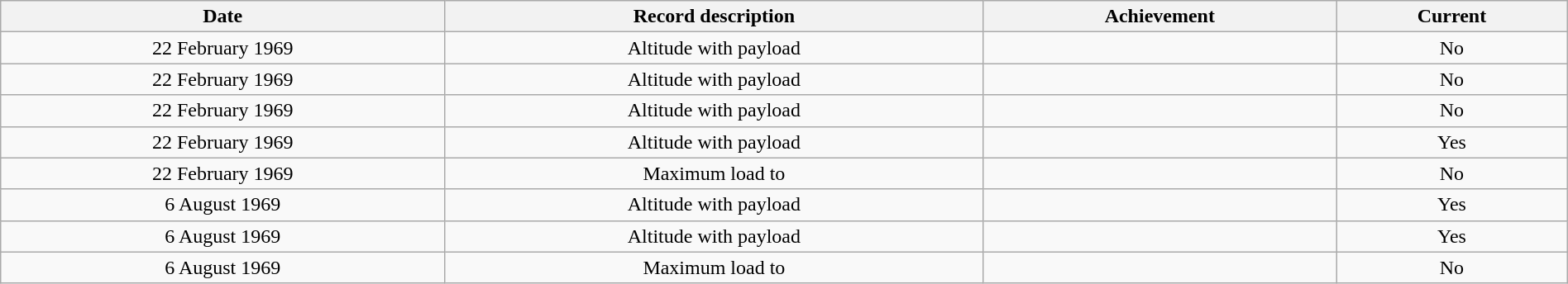<table class="wikitable" style="text-align:left;width: 100%;text-align:center">
<tr>
<th>Date</th>
<th>Record description</th>
<th>Achievement</th>
<th>Current</th>
</tr>
<tr>
<td>22 February 1969</td>
<td>Altitude with  payload</td>
<td></td>
<td>No</td>
</tr>
<tr>
<td>22 February 1969</td>
<td>Altitude with  payload</td>
<td></td>
<td>No</td>
</tr>
<tr>
<td>22 February 1969</td>
<td>Altitude with  payload</td>
<td></td>
<td>No</td>
</tr>
<tr>
<td>22 February 1969</td>
<td>Altitude with  payload</td>
<td></td>
<td>Yes</td>
</tr>
<tr>
<td>22 February 1969</td>
<td>Maximum load to </td>
<td></td>
<td>No</td>
</tr>
<tr>
<td>6 August 1969</td>
<td>Altitude with  payload</td>
<td></td>
<td>Yes</td>
</tr>
<tr>
<td>6 August 1969</td>
<td>Altitude with  payload</td>
<td></td>
<td>Yes</td>
</tr>
<tr>
<td>6 August 1969</td>
<td>Maximum load to </td>
<td></td>
<td>No  </td>
</tr>
</table>
